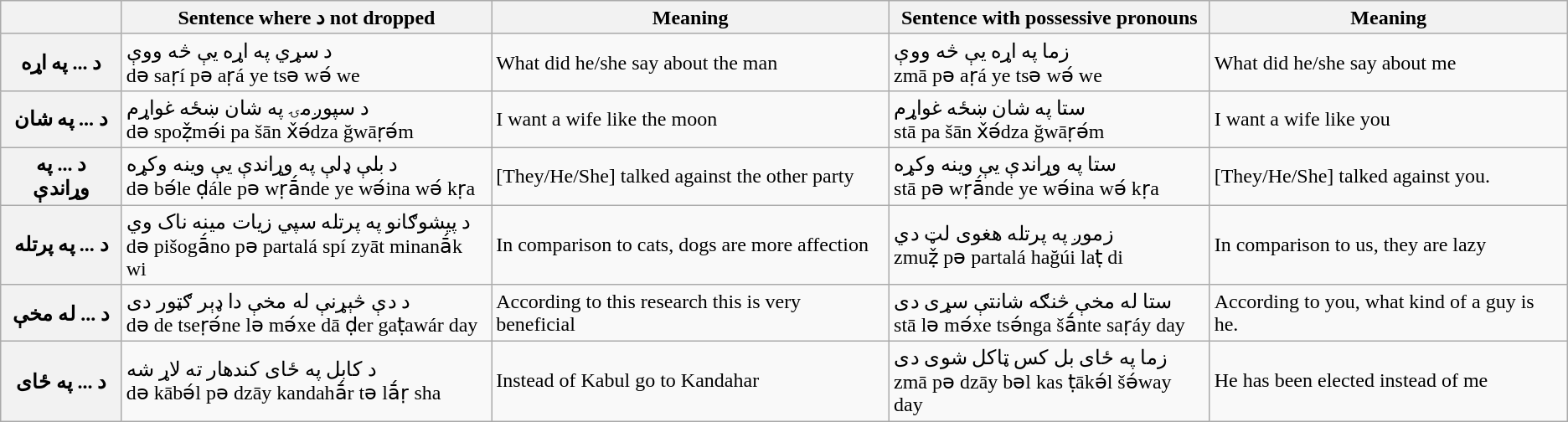<table class="wikitable">
<tr>
<th></th>
<th><strong>Sentence where د not dropped</strong></th>
<th><strong>Meaning</strong></th>
<th><strong>Sentence with possessive pronouns</strong></th>
<th>Meaning</th>
</tr>
<tr>
<th><strong>د ... په اړه</strong></th>
<td>د سړي په اړه يې څه ووې<br>də saṛí pə aṛá ye tsə wә́ we</td>
<td>What did he/she say about the man</td>
<td>زما په اړه يې څه ووې<br>zmā pə aṛá ye tsə wә́ we</td>
<td>What did he/she say about me</td>
</tr>
<tr>
<th><strong>د ... په شان</strong></th>
<td>د سپوږمۍ په شان ښځه غواړم<br>də spoẓ̌mә́i pa šān x̌ә́dza ğwāṛә́m</td>
<td>I want a wife like the moon</td>
<td>ستا په شان ښځه غواړم<br>stā pa šān x̌ә́dza ğwāṛә́m</td>
<td>I want a wife like you</td>
</tr>
<tr>
<th><strong>د ... په وړاندې</strong></th>
<td>د بلې ډلې په وړاندې يې وينه وکړه<br>də bә́le ḍále pə wṛā́nde ye wә́ina wә́ kṛa</td>
<td>[They/He/She] talked against the other party</td>
<td>ستا په وړاندې يې وينه وکړه<br>stā pə wṛā́nde ye wә́ina wә́ kṛa</td>
<td>[They/He/She] talked against you.</td>
</tr>
<tr>
<th><strong>د ... په پرتله</strong></th>
<td>د پيشوګانو په پرتله سپي زيات مينه ناک وي<br>də pišogā́no pə partalá spí zyāt minanā́k wi</td>
<td>In comparison to cats, dogs are more affection</td>
<td>زموږ په پرتله هغوی لټ دي<br>zmuẓ̌ pə partalá hağúi laṭ di</td>
<td>In comparison to us, they are lazy</td>
</tr>
<tr>
<th><strong>د ... له مخې</strong></th>
<td>د دې څېړنې له مخې دا ډېر ګټور دی<br>də de tseṛә́ne lə mә́xe dā ḍer gaṭawár day</td>
<td>According to this research this is very beneficial</td>
<td>ستا له مخې څنګه شانتې سړی دی<br>stā lə mә́xe tsə́nga šā́nte saṛáy day</td>
<td>According to you, what kind of a guy is he.</td>
</tr>
<tr>
<th>د ... په ځای</th>
<td>د کابل په ځای کندهار ته لاړ شه<br>də kābə́l pə dzāy kandahā́r tə lā́ṛ sha</td>
<td>Instead of Kabul go to Kandahar</td>
<td>زما په ځای بل کس ټاکل شوی دی<br>zmā pə dzāy bəl kas ṭākə́l šə́way day</td>
<td>He has been elected instead of me</td>
</tr>
</table>
